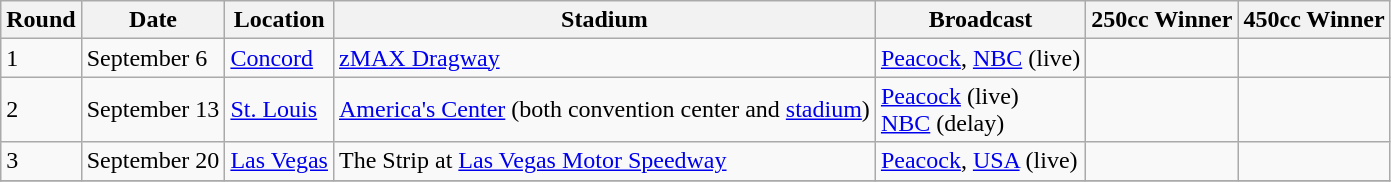<table class="wikitable">
<tr>
<th>Round</th>
<th>Date</th>
<th>Location</th>
<th>Stadium</th>
<th>Broadcast</th>
<th>250cc Winner</th>
<th>450cc Winner</th>
</tr>
<tr>
<td>1</td>
<td>September 6</td>
<td> <a href='#'>Concord</a></td>
<td><a href='#'>zMAX Dragway</a></td>
<td><a href='#'>Peacock</a>, <a href='#'>NBC</a> (live)</td>
<td></td>
<td></td>
</tr>
<tr>
<td>2</td>
<td>September 13</td>
<td> <a href='#'>St. Louis</a></td>
<td><a href='#'>America's Center</a> (both convention center and <a href='#'>stadium</a>)</td>
<td><a href='#'>Peacock</a> (live) <br> <a href='#'>NBC</a> (delay)</td>
<td></td>
<td></td>
</tr>
<tr>
<td>3</td>
<td>September 20</td>
<td> <a href='#'>Las Vegas</a></td>
<td>The Strip at <a href='#'>Las Vegas Motor Speedway</a></td>
<td><a href='#'>Peacock</a>, <a href='#'>USA</a> (live)</td>
<td></td>
<td></td>
</tr>
<tr>
</tr>
</table>
